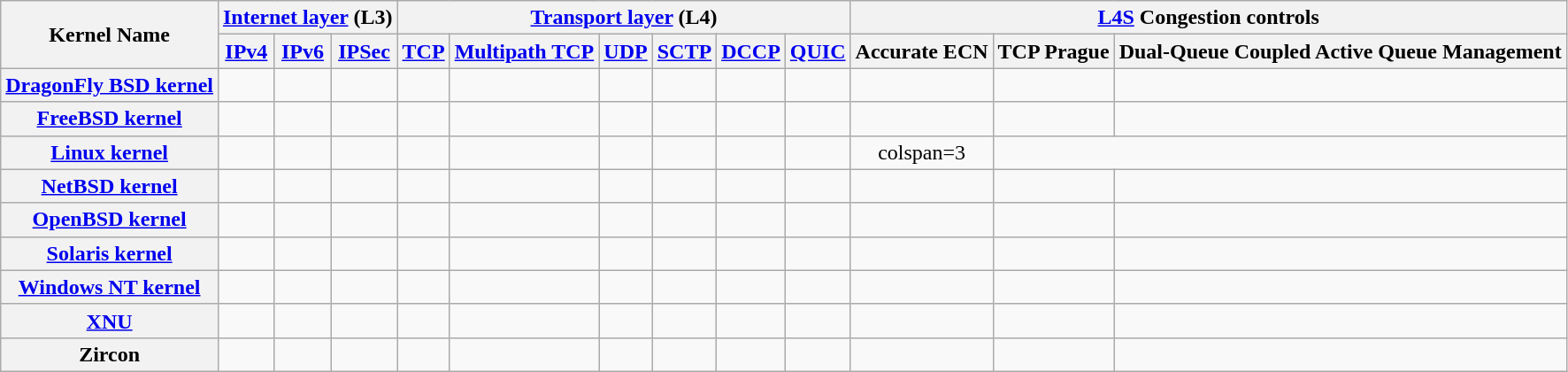<table class="sortable wikitable" style="text-align: center; width: auto">
<tr>
<th rowspan=2>Kernel Name</th>
<th colspan=3><a href='#'>Internet layer</a> (L3)</th>
<th colspan=6><a href='#'>Transport layer</a> (L4)</th>
<th colspan=3><a href='#'>L4S</a> Congestion controls</th>
</tr>
<tr>
<th><a href='#'>IPv4</a></th>
<th><a href='#'>IPv6</a></th>
<th><a href='#'>IPSec</a></th>
<th><a href='#'>TCP</a></th>
<th><a href='#'>Multipath TCP</a></th>
<th><a href='#'>UDP</a></th>
<th><a href='#'>SCTP</a></th>
<th><a href='#'>DCCP</a></th>
<th><a href='#'>QUIC</a></th>
<th>Accurate ECN</th>
<th>TCP Prague</th>
<th>Dual-Queue Coupled Active Queue Management</th>
</tr>
<tr>
<th><a href='#'>DragonFly BSD kernel</a></th>
<td></td>
<td></td>
<td></td>
<td></td>
<td></td>
<td></td>
<td></td>
<td></td>
<td></td>
<td></td>
<td></td>
<td></td>
</tr>
<tr>
<th><a href='#'>FreeBSD kernel</a></th>
<td></td>
<td></td>
<td></td>
<td></td>
<td></td>
<td></td>
<td></td>
<td></td>
<td></td>
<td></td>
<td></td>
<td></td>
</tr>
<tr>
<th><a href='#'>Linux kernel</a></th>
<td></td>
<td></td>
<td></td>
<td></td>
<td></td>
<td></td>
<td></td>
<td></td>
<td></td>
<td>colspan=3 </td>
</tr>
<tr>
<th><a href='#'>NetBSD kernel</a></th>
<td></td>
<td></td>
<td></td>
<td></td>
<td></td>
<td></td>
<td></td>
<td></td>
<td></td>
<td></td>
<td></td>
<td></td>
</tr>
<tr>
<th><a href='#'>OpenBSD kernel</a></th>
<td></td>
<td></td>
<td></td>
<td></td>
<td></td>
<td></td>
<td></td>
<td></td>
<td></td>
<td></td>
<td></td>
<td></td>
</tr>
<tr>
<th><a href='#'>Solaris kernel</a></th>
<td></td>
<td></td>
<td></td>
<td></td>
<td></td>
<td></td>
<td></td>
<td></td>
<td></td>
<td></td>
<td></td>
<td></td>
</tr>
<tr>
<th><a href='#'>Windows NT kernel</a></th>
<td></td>
<td></td>
<td></td>
<td></td>
<td></td>
<td></td>
<td></td>
<td></td>
<td></td>
<td></td>
<td></td>
<td></td>
</tr>
<tr>
<th><a href='#'>XNU</a></th>
<td></td>
<td></td>
<td></td>
<td></td>
<td></td>
<td></td>
<td></td>
<td></td>
<td></td>
<td></td>
<td></td>
<td></td>
</tr>
<tr>
<th>Zircon</th>
<td></td>
<td></td>
<td></td>
<td></td>
<td></td>
<td></td>
<td></td>
<td></td>
<td></td>
<td></td>
<td></td>
<td></td>
</tr>
</table>
